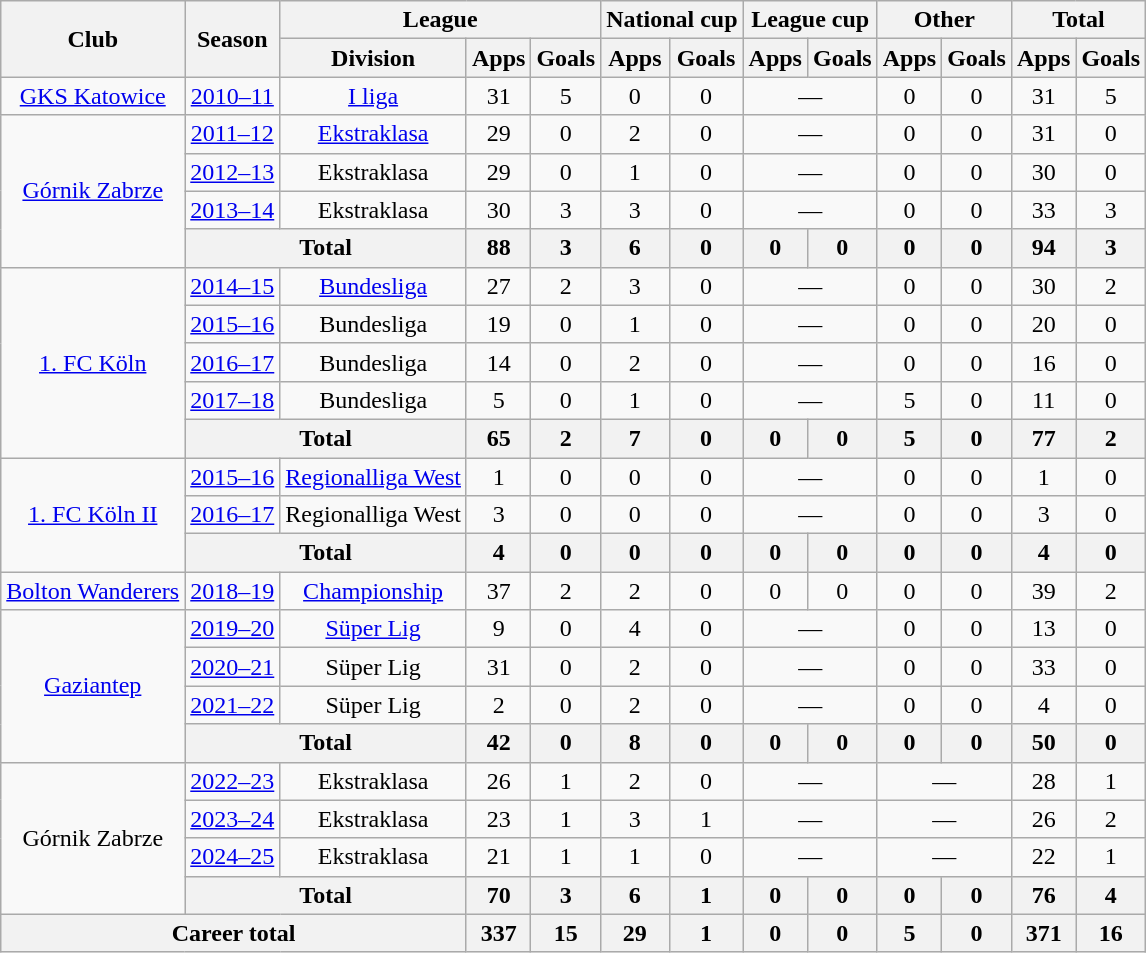<table class="wikitable" style="text-align: center;">
<tr>
<th rowspan="2">Club</th>
<th rowspan="2">Season</th>
<th colspan="3">League</th>
<th colspan="2">National cup</th>
<th colspan="2">League cup</th>
<th colspan="2">Other</th>
<th colspan="2">Total</th>
</tr>
<tr>
<th>Division</th>
<th>Apps</th>
<th>Goals</th>
<th>Apps</th>
<th>Goals</th>
<th>Apps</th>
<th>Goals</th>
<th>Apps</th>
<th>Goals</th>
<th>Apps</th>
<th>Goals</th>
</tr>
<tr>
<td><a href='#'>GKS Katowice</a></td>
<td><a href='#'>2010–11</a></td>
<td><a href='#'>I liga</a></td>
<td>31</td>
<td>5</td>
<td>0</td>
<td>0</td>
<td colspan="2">—</td>
<td>0</td>
<td>0</td>
<td>31</td>
<td>5</td>
</tr>
<tr>
<td rowspan=4><a href='#'>Górnik Zabrze</a></td>
<td><a href='#'>2011–12</a></td>
<td><a href='#'>Ekstraklasa</a></td>
<td>29</td>
<td>0</td>
<td>2</td>
<td>0</td>
<td colspan="2">—</td>
<td>0</td>
<td>0</td>
<td>31</td>
<td>0</td>
</tr>
<tr>
<td><a href='#'>2012–13</a></td>
<td>Ekstraklasa</td>
<td>29</td>
<td>0</td>
<td>1</td>
<td>0</td>
<td colspan="2">—</td>
<td>0</td>
<td>0</td>
<td>30</td>
<td>0</td>
</tr>
<tr>
<td><a href='#'>2013–14</a></td>
<td>Ekstraklasa</td>
<td>30</td>
<td>3</td>
<td>3</td>
<td>0</td>
<td colspan="2">—</td>
<td>0</td>
<td>0</td>
<td>33</td>
<td>3</td>
</tr>
<tr>
<th colspan=2>Total</th>
<th>88</th>
<th>3</th>
<th>6</th>
<th>0</th>
<th>0</th>
<th>0</th>
<th>0</th>
<th>0</th>
<th>94</th>
<th>3</th>
</tr>
<tr>
<td rowspan=5><a href='#'>1. FC Köln</a></td>
<td><a href='#'>2014–15</a></td>
<td><a href='#'>Bundesliga</a></td>
<td>27</td>
<td>2</td>
<td>3</td>
<td>0</td>
<td colspan="2">—</td>
<td>0</td>
<td>0</td>
<td>30</td>
<td>2</td>
</tr>
<tr>
<td><a href='#'>2015–16</a></td>
<td>Bundesliga</td>
<td>19</td>
<td>0</td>
<td>1</td>
<td>0</td>
<td colspan="2">—</td>
<td>0</td>
<td>0</td>
<td>20</td>
<td>0</td>
</tr>
<tr>
<td><a href='#'>2016–17</a></td>
<td>Bundesliga</td>
<td>14</td>
<td>0</td>
<td>2</td>
<td>0</td>
<td colspan="2">—</td>
<td>0</td>
<td>0</td>
<td>16</td>
<td>0</td>
</tr>
<tr>
<td><a href='#'>2017–18</a></td>
<td>Bundesliga</td>
<td>5</td>
<td>0</td>
<td>1</td>
<td>0</td>
<td colspan="2">—</td>
<td>5</td>
<td>0</td>
<td>11</td>
<td>0</td>
</tr>
<tr>
<th colspan=2>Total</th>
<th>65</th>
<th>2</th>
<th>7</th>
<th>0</th>
<th>0</th>
<th>0</th>
<th>5</th>
<th>0</th>
<th>77</th>
<th>2</th>
</tr>
<tr>
<td rowspan=3><a href='#'>1. FC Köln II</a></td>
<td><a href='#'>2015–16</a></td>
<td><a href='#'>Regionalliga West</a></td>
<td>1</td>
<td>0</td>
<td>0</td>
<td>0</td>
<td colspan="2">—</td>
<td>0</td>
<td>0</td>
<td>1</td>
<td>0</td>
</tr>
<tr>
<td><a href='#'>2016–17</a></td>
<td>Regionalliga West</td>
<td>3</td>
<td>0</td>
<td>0</td>
<td>0</td>
<td colspan="2">—</td>
<td>0</td>
<td>0</td>
<td>3</td>
<td>0</td>
</tr>
<tr>
<th colspan=2>Total</th>
<th>4</th>
<th>0</th>
<th>0</th>
<th>0</th>
<th>0</th>
<th>0</th>
<th>0</th>
<th>0</th>
<th>4</th>
<th>0</th>
</tr>
<tr>
<td><a href='#'>Bolton Wanderers</a></td>
<td><a href='#'>2018–19</a></td>
<td><a href='#'>Championship</a></td>
<td>37</td>
<td>2</td>
<td>2</td>
<td>0</td>
<td>0</td>
<td>0</td>
<td>0</td>
<td>0</td>
<td>39</td>
<td>2</td>
</tr>
<tr>
<td rowspan="4"><a href='#'>Gaziantep</a></td>
<td><a href='#'>2019–20</a></td>
<td><a href='#'>Süper Lig</a></td>
<td>9</td>
<td>0</td>
<td>4</td>
<td>0</td>
<td colspan="2">—</td>
<td>0</td>
<td>0</td>
<td>13</td>
<td>0</td>
</tr>
<tr>
<td><a href='#'>2020–21</a></td>
<td>Süper Lig</td>
<td>31</td>
<td>0</td>
<td>2</td>
<td>0</td>
<td colspan="2">—</td>
<td>0</td>
<td>0</td>
<td>33</td>
<td>0</td>
</tr>
<tr>
<td><a href='#'>2021–22</a></td>
<td>Süper Lig</td>
<td>2</td>
<td>0</td>
<td>2</td>
<td>0</td>
<td colspan="2">—</td>
<td>0</td>
<td>0</td>
<td>4</td>
<td>0</td>
</tr>
<tr>
<th colspan="2">Total</th>
<th>42</th>
<th>0</th>
<th>8</th>
<th>0</th>
<th>0</th>
<th>0</th>
<th>0</th>
<th>0</th>
<th>50</th>
<th>0</th>
</tr>
<tr>
<td rowspan="4">Górnik Zabrze</td>
<td><a href='#'>2022–23</a></td>
<td>Ekstraklasa</td>
<td>26</td>
<td>1</td>
<td>2</td>
<td>0</td>
<td colspan="2">—</td>
<td colspan="2">—</td>
<td>28</td>
<td>1</td>
</tr>
<tr>
<td><a href='#'>2023–24</a></td>
<td>Ekstraklasa</td>
<td>23</td>
<td>1</td>
<td>3</td>
<td>1</td>
<td colspan="2">—</td>
<td colspan="2">—</td>
<td>26</td>
<td>2</td>
</tr>
<tr>
<td><a href='#'>2024–25</a></td>
<td>Ekstraklasa</td>
<td>21</td>
<td>1</td>
<td>1</td>
<td>0</td>
<td colspan="2">—</td>
<td colspan="2">—</td>
<td>22</td>
<td>1</td>
</tr>
<tr>
<th colspan="2">Total</th>
<th>70</th>
<th>3</th>
<th>6</th>
<th>1</th>
<th>0</th>
<th>0</th>
<th>0</th>
<th>0</th>
<th>76</th>
<th>4</th>
</tr>
<tr>
<th colspan="3">Career total</th>
<th>337</th>
<th>15</th>
<th>29</th>
<th>1</th>
<th>0</th>
<th>0</th>
<th>5</th>
<th>0</th>
<th>371</th>
<th>16</th>
</tr>
</table>
